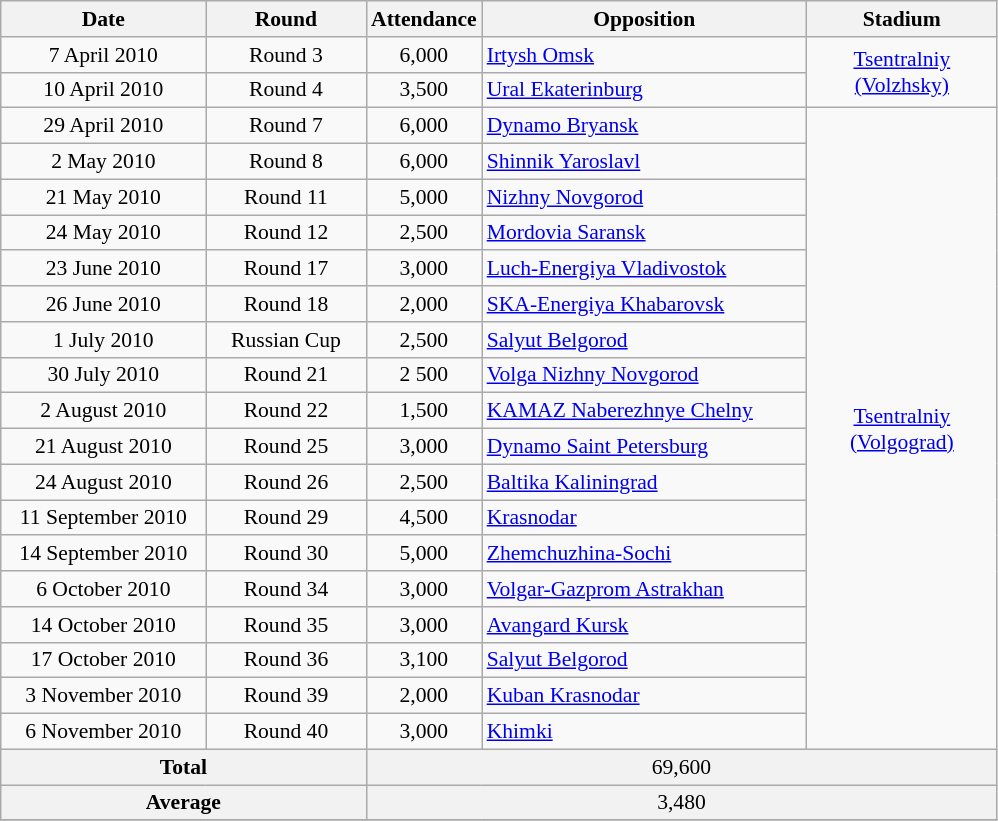<table class="wikitable" style="text-align: center; font-size:90%">
<tr>
<th width=130>Date</th>
<th width=100>Round</th>
<th width=70>Attendance</th>
<th width=210>Opposition</th>
<th width=120>Stadium</th>
</tr>
<tr>
<td>7 April 2010</td>
<td>Round 3</td>
<td>6,000</td>
<td align=left><a href='#'>Irtysh Omsk</a></td>
<td rowspan=2><a href='#'>Tsentralniy (Volzhsky)</a></td>
</tr>
<tr>
<td>10 April 2010</td>
<td>Round 4</td>
<td>3,500</td>
<td align=left><a href='#'>Ural Ekaterinburg</a></td>
</tr>
<tr>
<td>29 April 2010</td>
<td>Round 7</td>
<td>6,000</td>
<td align=left><a href='#'>Dynamo Bryansk</a></td>
<td rowspan=18><a href='#'>Tsentralniy (Volgograd)</a></td>
</tr>
<tr>
<td>2 May 2010</td>
<td>Round 8</td>
<td>6,000</td>
<td align=left><a href='#'>Shinnik Yaroslavl</a></td>
</tr>
<tr>
<td>21 May 2010</td>
<td>Round 11</td>
<td>5,000</td>
<td align=left><a href='#'>Nizhny Novgorod</a></td>
</tr>
<tr>
<td>24 May 2010</td>
<td>Round 12</td>
<td>2,500</td>
<td align=left><a href='#'>Mordovia Saransk</a></td>
</tr>
<tr>
<td>23 June 2010</td>
<td>Round 17</td>
<td>3,000</td>
<td align=left><a href='#'>Luch-Energiya Vladivostok</a></td>
</tr>
<tr>
<td>26 June 2010</td>
<td>Round 18</td>
<td>2,000</td>
<td align=left><a href='#'>SKA-Energiya Khabarovsk</a></td>
</tr>
<tr>
<td>1 July 2010</td>
<td>Russian Cup</td>
<td>2,500</td>
<td align=left><a href='#'>Salyut Belgorod</a></td>
</tr>
<tr>
<td>30 July 2010</td>
<td>Round 21</td>
<td>2 500</td>
<td align=left><a href='#'>Volga Nizhny Novgorod</a></td>
</tr>
<tr>
<td>2 August 2010</td>
<td>Round 22</td>
<td>1,500</td>
<td align=left><a href='#'>KAMAZ Naberezhnye Chelny</a></td>
</tr>
<tr>
<td>21 August 2010</td>
<td>Round 25</td>
<td>3,000</td>
<td align=left><a href='#'>Dynamo Saint Petersburg</a></td>
</tr>
<tr>
<td>24 August 2010</td>
<td>Round 26</td>
<td>2,500</td>
<td align=left><a href='#'>Baltika Kaliningrad</a></td>
</tr>
<tr>
<td>11 September 2010</td>
<td>Round 29</td>
<td>4,500</td>
<td align=left><a href='#'>Krasnodar</a></td>
</tr>
<tr>
<td>14 September 2010</td>
<td>Round 30</td>
<td>5,000</td>
<td align=left><a href='#'>Zhemchuzhina-Sochi</a></td>
</tr>
<tr>
<td>6 October 2010</td>
<td>Round 34</td>
<td>3,000</td>
<td align=left><a href='#'>Volgar-Gazprom Astrakhan</a></td>
</tr>
<tr>
<td>14 October 2010</td>
<td>Round 35</td>
<td>3,000</td>
<td align=left><a href='#'>Avangard Kursk</a></td>
</tr>
<tr>
<td>17 October 2010</td>
<td>Round 36</td>
<td>3,100</td>
<td align=left><a href='#'>Salyut Belgorod</a></td>
</tr>
<tr>
<td>3 November 2010</td>
<td>Round 39</td>
<td>2,000</td>
<td align=left><a href='#'>Kuban Krasnodar</a></td>
</tr>
<tr>
<td>6 November 2010</td>
<td>Round 40</td>
<td>3,000</td>
<td align=left><a href='#'>Khimki</a></td>
</tr>
<tr>
<td colspan=2 bgcolor=#F2F2F2><strong>Total</strong></td>
<td colspan=3 bgcolor=#F2F2F2>69,600</td>
</tr>
<tr>
<td colspan=2 bgcolor=#F2F2F2><strong>Average</strong></td>
<td colspan=3 bgcolor=#F2F2F2>3,480</td>
</tr>
<tr>
</tr>
</table>
